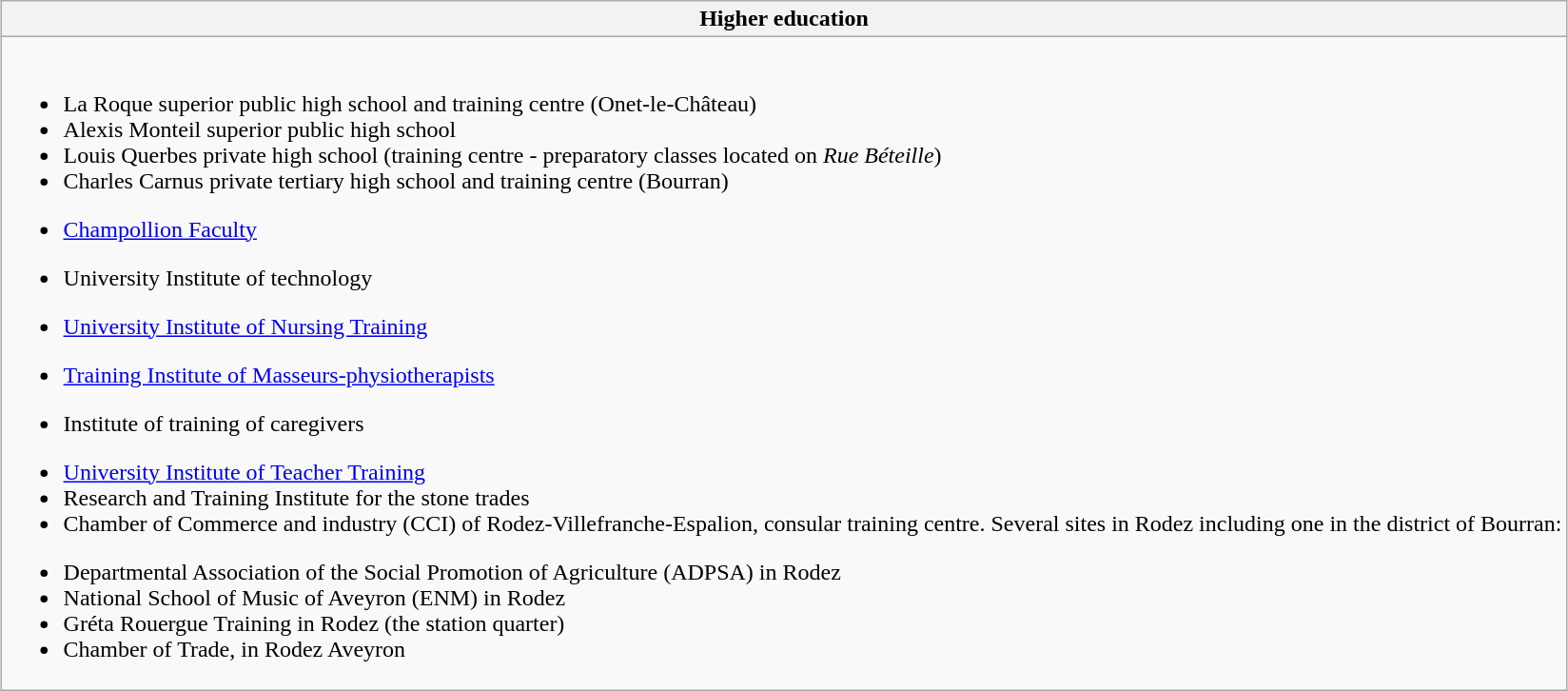<table class="wikitable collapsible collapsed" style="margin: 0 auto">
<tr>
<th>Higher education</th>
</tr>
<tr>
<td><br><ul><li>La Roque superior public high school and training centre (Onet-le-Château)</li><li>Alexis Monteil superior public high school</li><li>Louis Querbes private high school (training centre - preparatory classes located on <em>Rue Béteille</em>)</li><li>Charles Carnus private tertiary high school and training centre (Bourran)</li></ul><ul><li><a href='#'>Champollion Faculty</a></li></ul><ul><li>University Institute of technology</li></ul><ul><li><a href='#'>University Institute of Nursing Training</a></li></ul><ul><li><a href='#'>Training Institute of Masseurs-physiotherapists</a></li></ul><ul><li>Institute of training of caregivers</li></ul><ul><li><a href='#'>University Institute of Teacher Training</a></li><li>Research and Training Institute for the stone trades</li><li>Chamber of Commerce and industry (CCI) of Rodez-Villefranche-Espalion, consular training centre. Several sites in Rodez including one in the district of Bourran:</li></ul><ul><li>Departmental Association of the Social Promotion of Agriculture (ADPSA) in Rodez</li><li>National School of Music of Aveyron (ENM) in Rodez</li><li>Gréta Rouergue Training in Rodez (the station quarter)</li><li>Chamber of Trade, in Rodez Aveyron</li></ul></td>
</tr>
</table>
